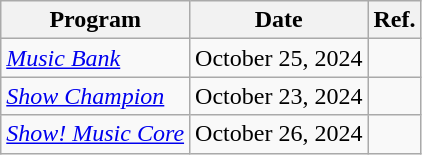<table class="wikitable">
<tr>
<th>Program</th>
<th>Date</th>
<th>Ref.</th>
</tr>
<tr>
<td><em><a href='#'>Music Bank</a></em></td>
<td>October 25, 2024</td>
<td></td>
</tr>
<tr>
<td><em><a href='#'>Show Champion</a></em></td>
<td>October 23, 2024</td>
<td></td>
</tr>
<tr>
<td><em><a href='#'>Show! Music Core</a></em></td>
<td>October 26, 2024</td>
<td></td>
</tr>
</table>
